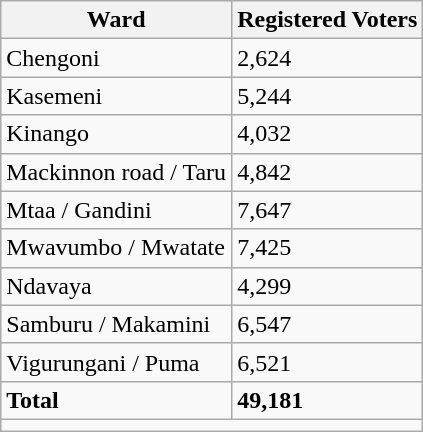<table class="wikitable">
<tr>
<th>Ward</th>
<th>Registered Voters</th>
</tr>
<tr>
<td>Chengoni</td>
<td>2,624</td>
</tr>
<tr>
<td>Kasemeni</td>
<td>5,244</td>
</tr>
<tr>
<td>Kinango</td>
<td>4,032</td>
</tr>
<tr>
<td>Mackinnon road / Taru</td>
<td>4,842</td>
</tr>
<tr>
<td>Mtaa / Gandini</td>
<td>7,647</td>
</tr>
<tr>
<td>Mwavumbo / Mwatate</td>
<td>7,425</td>
</tr>
<tr>
<td>Ndavaya</td>
<td>4,299</td>
</tr>
<tr>
<td>Samburu / Makamini</td>
<td>6,547</td>
</tr>
<tr>
<td>Vigurungani / Puma</td>
<td>6,521</td>
</tr>
<tr>
<td><strong>Total</strong></td>
<td><strong>49,181</strong></td>
</tr>
<tr>
<td colspan="2"></td>
</tr>
</table>
